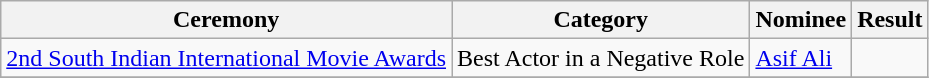<table class="wikitable">
<tr>
<th>Ceremony</th>
<th>Category</th>
<th>Nominee</th>
<th>Result</th>
</tr>
<tr>
<td rowspan="1"><a href='#'>2nd South Indian International Movie Awards</a></td>
<td>Best Actor in a Negative Role</td>
<td><a href='#'>Asif Ali</a></td>
<td></td>
</tr>
<tr>
</tr>
</table>
